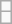<table class="wikitable" style="margin: auto;">
<tr>
<td></td>
</tr>
<tr>
<td></td>
</tr>
</table>
